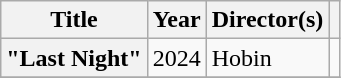<table class="wikitable plainrowheaders">
<tr>
<th scope="col">Title</th>
<th scope="col">Year</th>
<th scope="col">Director(s)</th>
<th scope="col"></th>
</tr>
<tr>
<th scope="row">"Last Night"</th>
<td>2024</td>
<td>Hobin</td>
<td style="text-align:center"></td>
</tr>
<tr>
</tr>
</table>
